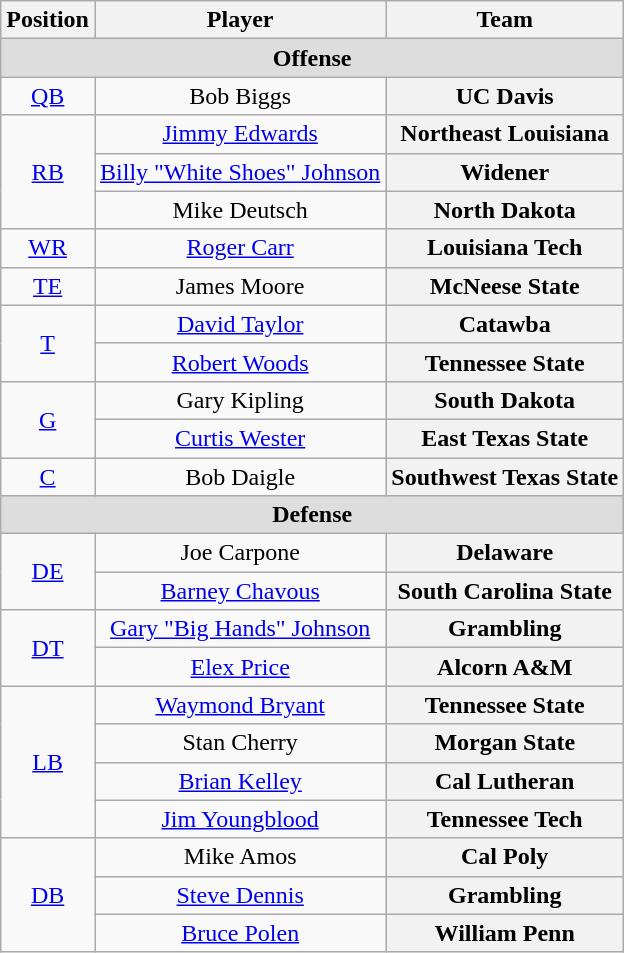<table class="wikitable">
<tr>
<th>Position</th>
<th>Player</th>
<th>Team</th>
</tr>
<tr>
<td colspan="3" style="text-align:center; background:#ddd;"><strong>Offense </strong></td>
</tr>
<tr style="text-align:center;">
<td><a href='#'>QB</a></td>
<td>Bob Biggs</td>
<th Style = >UC Davis</th>
</tr>
<tr style="text-align:center;">
<td rowspan="3"><a href='#'>RB</a></td>
<td><a href='#'>Jimmy Edwards</a></td>
<th Style = >Northeast Louisiana</th>
</tr>
<tr style="text-align:center;">
<td><a href='#'>Billy "White Shoes" Johnson</a></td>
<th Style = >Widener</th>
</tr>
<tr style="text-align:center;">
<td>Mike Deutsch</td>
<th Style = >North Dakota</th>
</tr>
<tr style="text-align:center;">
<td><a href='#'>WR</a></td>
<td><a href='#'>Roger Carr</a></td>
<th Style = >Louisiana Tech</th>
</tr>
<tr style="text-align:center;">
<td><a href='#'>TE</a></td>
<td>James Moore</td>
<th Style = >McNeese State</th>
</tr>
<tr style="text-align:center;">
<td rowspan="2"><a href='#'>T</a></td>
<td><a href='#'>David Taylor</a></td>
<th Style = >Catawba</th>
</tr>
<tr style="text-align:center;">
<td><a href='#'>Robert Woods</a></td>
<th Style = >Tennessee State</th>
</tr>
<tr style="text-align:center;">
<td rowspan="2"><a href='#'>G</a></td>
<td>Gary Kipling</td>
<th Style = >South Dakota</th>
</tr>
<tr style="text-align:center;">
<td><a href='#'>Curtis Wester</a></td>
<th Style = >East Texas State</th>
</tr>
<tr style="text-align:center;">
<td><a href='#'>C</a></td>
<td>Bob Daigle</td>
<th Style = >Southwest Texas State</th>
</tr>
<tr>
<td colspan="3" style="text-align:center; background:#ddd;"><strong>Defense</strong></td>
</tr>
<tr style="text-align:center;">
<td rowspan="2"><a href='#'>DE</a></td>
<td>Joe Carpone</td>
<th Style = >Delaware</th>
</tr>
<tr style="text-align:center;">
<td><a href='#'>Barney Chavous</a></td>
<th Style = >South Carolina State</th>
</tr>
<tr style="text-align:center;">
<td rowspan="2"><a href='#'>DT</a></td>
<td><a href='#'>Gary "Big Hands" Johnson</a></td>
<th Style = >Grambling</th>
</tr>
<tr style="text-align:center;">
<td><a href='#'>Elex Price</a></td>
<th Style = >Alcorn A&M</th>
</tr>
<tr style="text-align:center;">
<td rowspan="4"><a href='#'>LB</a></td>
<td><a href='#'>Waymond Bryant</a></td>
<th Style = >Tennessee State</th>
</tr>
<tr style="text-align:center;">
<td>Stan Cherry</td>
<th Style = >Morgan State</th>
</tr>
<tr style="text-align:center;">
<td><a href='#'>Brian Kelley</a></td>
<th Style = >Cal Lutheran</th>
</tr>
<tr style="text-align:center;">
<td><a href='#'>Jim Youngblood</a></td>
<th Style = >Tennessee Tech</th>
</tr>
<tr style="text-align:center;">
<td rowspan="3"><a href='#'>DB</a></td>
<td>Mike Amos</td>
<th Style = >Cal Poly</th>
</tr>
<tr style="text-align:center;">
<td><a href='#'>Steve Dennis</a></td>
<th Style = >Grambling</th>
</tr>
<tr style="text-align:center;">
<td><a href='#'>Bruce Polen</a></td>
<th Style = >William Penn</th>
</tr>
</table>
